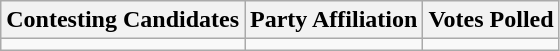<table class="wikitable sortable">
<tr>
<th>Contesting Candidates</th>
<th>Party Affiliation</th>
<th>Votes Polled</th>
</tr>
<tr>
<td></td>
<td></td>
<td></td>
</tr>
</table>
